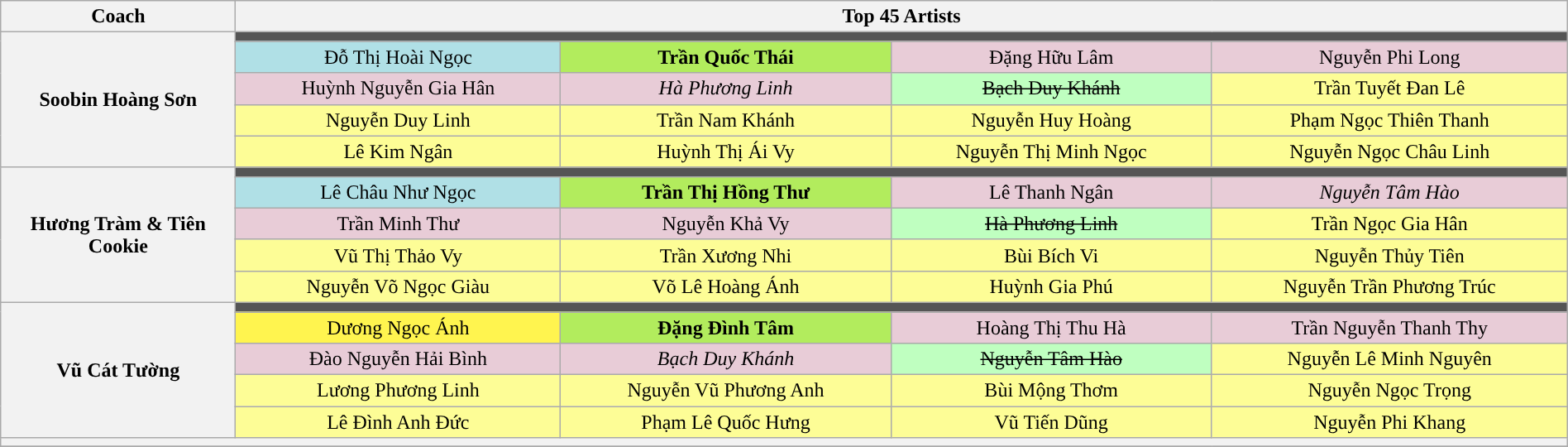<table class="wikitable" style="text-align:center; width:100%;">
<tr>
<th scope="col" style="width:15%;">Coach</th>
<th scope="col" colspan="6">Top 45 Artists</th>
</tr>
<tr>
<th scope="row" rowspan="5">Soobin Hoàng Sơn</th>
<td colspan="4" style="background:#555;"></td>
</tr>
<tr>
<td "width"15%" style="background:#B0E0E6;">Đỗ Thị Hoài Ngọc</td>
<td "width"15%" style="background:#B2EC5D;"><strong>Trần Quốc Thái</strong></td>
<td "width"15%" style="background:#E8CCD7;">Đặng Hữu Lâm</td>
<td "width"15%" style="background:#E8CCD7;">Nguyễn Phi Long</td>
</tr>
<tr>
<td "width"15%" style="background:#E8CCD7;">Huỳnh Nguyễn Gia Hân</td>
<td "width"15%" style="background:#E8CCD7;"><em>Hà Phương Linh</em></td>
<td "width"15%" style="background:#BFFFC0;"><s>Bạch Duy Khánh</s></td>
<td "width"15%" style="background:#FDFD96;">Trần Tuyết Đan Lê</td>
</tr>
<tr>
<td "width"15%" style="background:#FDFD96;">Nguyễn Duy Linh</td>
<td "width"15%" style="background:#FDFD96;">Trần Nam Khánh</td>
<td "width"15%" style="background:#FDFD96;">Nguyễn Huy Hoàng</td>
<td "width"15%" style="background:#FDFD96;">Phạm Ngọc Thiên Thanh</td>
</tr>
<tr>
<td "width"15%" style="background:#FDFD96;">Lê Kim Ngân</td>
<td "width"15%" style="background:#FDFD96;">Huỳnh Thị Ái Vy</td>
<td "width"15%" style="background:#FDFD96;">Nguyễn Thị Minh Ngọc</td>
<td "width"15%" style="background:#FDFD96;">Nguyễn Ngọc Châu Linh</td>
</tr>
<tr>
<th scope="row" rowspan="5">Hương Tràm & Tiên Cookie</th>
<td colspan="4" style="background:#555;"></td>
</tr>
<tr>
<td "width"15%" style="background:#B0E0E6;">Lê Châu Như Ngọc</td>
<td "width"15%" style="background:#B2EC5D;"><strong>Trần Thị Hồng Thư</strong></td>
<td "width"15%" style="background:#E8CCD7;">Lê Thanh Ngân</td>
<td "width"15%" style="background:#E8CCD7;"><em>Nguyễn Tâm Hào</em></td>
</tr>
<tr>
<td "width"15%" style="background:#E8CCD7;">Trần Minh Thư</td>
<td "width"15%" style="background:#E8CCD7;">Nguyễn Khả Vy</td>
<td "width"15%" style="background:#BFFFC0;"><s>Hà Phương Linh</s></td>
<td "width"15%" style="background:#FDFD96;">Trần Ngọc Gia Hân</td>
</tr>
<tr>
<td "width"15%" style="background:#FDFD96;">Vũ Thị Thảo Vy</td>
<td "width"15%" style="background:#FDFD96;">Trần Xương Nhi</td>
<td "width"15%" style="background:#FDFD96;">Bùi Bích Vi</td>
<td "width"15%" style="background:#FDFD96;">Nguyễn Thủy Tiên</td>
</tr>
<tr>
<td "width"15%" style="background:#FDFD96;">Nguyễn Võ Ngọc Giàu</td>
<td "width"15%" style="background:#FDFD96;">Võ Lê Hoàng Ánh</td>
<td "width"15%" style="background:#FDFD96;">Huỳnh Gia Phú</td>
<td "width"15%" style="background:#FDFD96;">Nguyễn Trần Phương Trúc</td>
</tr>
<tr>
<th scope="row" rowspan="5">Vũ Cát Tường</th>
<td colspan="4" style="background:#555;"></td>
</tr>
<tr>
<td "width"15%" style="background:#FFF44F;">Dương Ngọc Ánh</td>
<td "width"15%" style="background:#B2EC5D;"><strong>Đặng Đình Tâm</strong></td>
<td "width"15%" style="background:#E8CCD7;">Hoàng Thị Thu Hà</td>
<td "width"15%" style="background:#E8CCD7;">Trần Nguyễn Thanh Thy</td>
</tr>
<tr>
<td "width"15%" style="background:#E8CCD7;">Đào Nguyễn Hải Bình</td>
<td "width"15%" style="background:#E8CCD7;"><em>Bạch Duy Khánh</em></td>
<td "width"15%" style="background:#BFFFC0;"><s>Nguyễn Tâm Hào</s></td>
<td "width"15%" style="background:#FDFD96;">Nguyễn Lê Minh Nguyên</td>
</tr>
<tr>
<td "width"15%" style="background:#FDFD96;">Lương Phương Linh</td>
<td "width"15%" style="background:#FDFD96;">Nguyễn Vũ Phương Anh</td>
<td "width"15%" style="background:#FDFD96;">Bùi Mộng Thơm</td>
<td "width"15%" style="background:#FDFD96;">Nguyễn Ngọc Trọng</td>
</tr>
<tr>
<td "width"15%" style="background:#FDFD96;">Lê Đình Anh Đức</td>
<td "width"15%" style="background:#FDFD96;">Phạm Lê Quốc Hưng</td>
<td "width"15%" style="background:#FDFD96;">Vũ Tiến Dũng</td>
<td "width"15%" style="background:#FDFD96;">Nguyễn Phi Khang</td>
</tr>
<tr>
<th style="font-size:90%; line-height:12px;" colspan="6"><small></small></th>
</tr>
<tr>
</tr>
</table>
